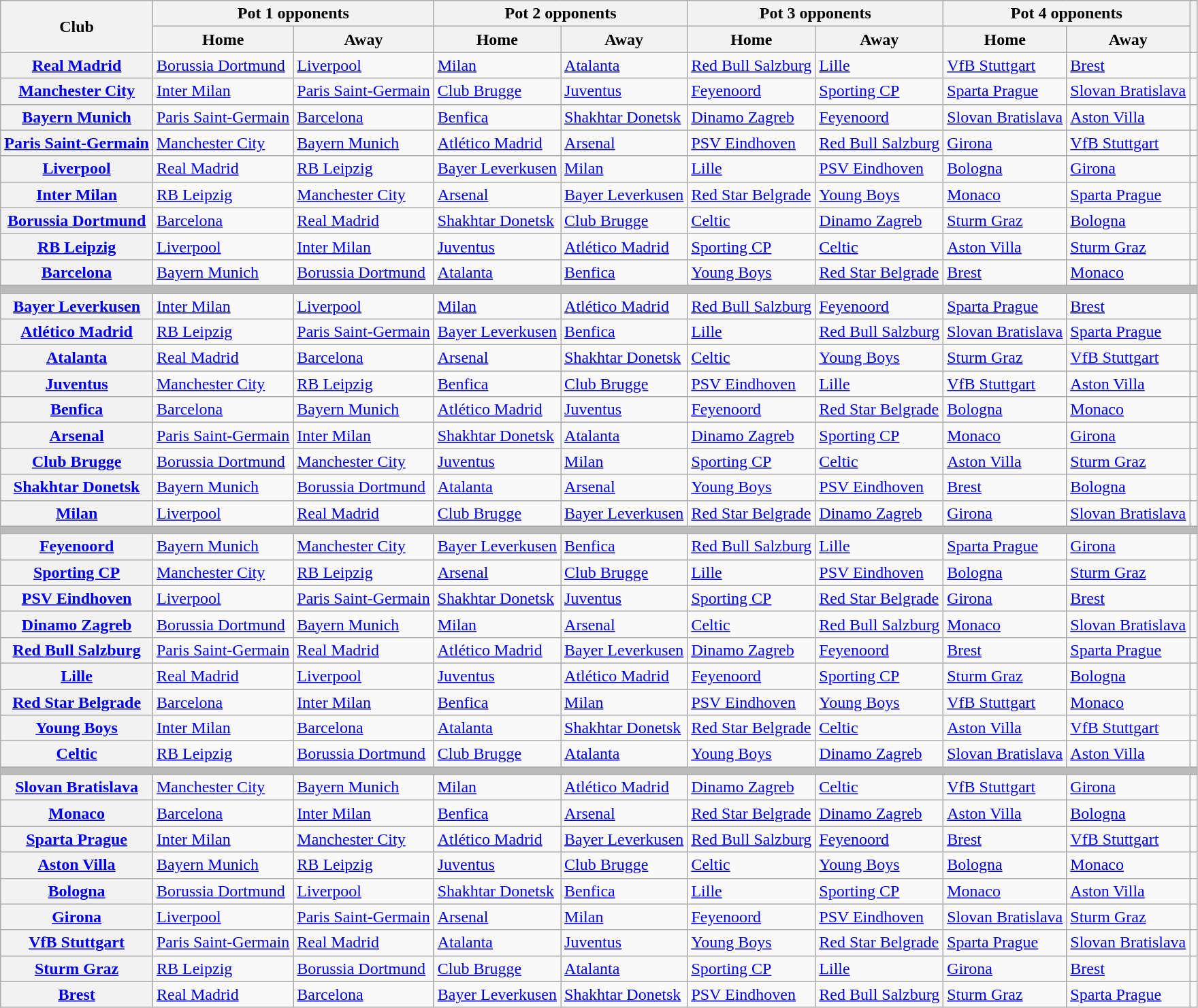<table class="wikitable sortable hover-highlight plainrowheaders sticky-header-multi defaultleft col10right">
<tr>
<th rowspan="2">Club</th>
<th colspan="2">Pot 1 opponents</th>
<th colspan="2">Pot 2 opponents</th>
<th colspan="2">Pot 3 opponents</th>
<th colspan="2">Pot 4 opponents</th>
<th rowspan="2"></th>
</tr>
<tr>
<th class="unsortable">Home</th>
<th class="unsortable">Away</th>
<th class="unsortable">Home</th>
<th class="unsortable">Away</th>
<th class="unsortable">Home</th>
<th class="unsortable">Away</th>
<th class="unsortable">Home</th>
<th class="unsortable">Away</th>
</tr>
<tr>
<th scope="row"> <a href='#'>Real Madrid</a></th>
<td><a href='#'>Borussia Dortmund</a></td>
<td><a href='#'>Liverpool</a></td>
<td><a href='#'>Milan</a></td>
<td><a href='#'>Atalanta</a></td>
<td><a href='#'>Red Bull Salzburg</a></td>
<td><a href='#'>Lille</a></td>
<td><a href='#'>VfB Stuttgart</a></td>
<td><a href='#'>Brest</a></td>
<td></td>
</tr>
<tr>
<th scope="row"> <a href='#'>Manchester City</a></th>
<td><a href='#'>Inter Milan</a></td>
<td><a href='#'>Paris Saint-Germain</a></td>
<td><a href='#'>Club Brugge</a></td>
<td><a href='#'>Juventus</a></td>
<td><a href='#'>Feyenoord</a></td>
<td><a href='#'>Sporting CP</a></td>
<td><a href='#'>Sparta Prague</a></td>
<td><a href='#'>Slovan Bratislava</a></td>
<td></td>
</tr>
<tr>
<th scope="row"> <a href='#'>Bayern Munich</a></th>
<td><a href='#'>Paris Saint-Germain</a></td>
<td><a href='#'>Barcelona</a></td>
<td><a href='#'>Benfica</a></td>
<td><a href='#'>Shakhtar Donetsk</a></td>
<td><a href='#'>Dinamo Zagreb</a></td>
<td><a href='#'>Feyenoord</a></td>
<td><a href='#'>Slovan Bratislava</a></td>
<td><a href='#'>Aston Villa</a></td>
<td></td>
</tr>
<tr>
<th scope="row"> <a href='#'>Paris Saint-Germain</a></th>
<td><a href='#'>Manchester City</a></td>
<td><a href='#'>Bayern Munich</a></td>
<td><a href='#'>Atlético Madrid</a></td>
<td><a href='#'>Arsenal</a></td>
<td><a href='#'>PSV Eindhoven</a></td>
<td><a href='#'>Red Bull Salzburg</a></td>
<td><a href='#'>Girona</a></td>
<td><a href='#'>VfB Stuttgart</a></td>
<td></td>
</tr>
<tr>
<th scope="row"> <a href='#'>Liverpool</a></th>
<td><a href='#'>Real Madrid</a></td>
<td><a href='#'>RB Leipzig</a></td>
<td><a href='#'>Bayer Leverkusen</a></td>
<td><a href='#'>Milan</a></td>
<td><a href='#'>Lille</a></td>
<td><a href='#'>PSV Eindhoven</a></td>
<td><a href='#'>Bologna</a></td>
<td><a href='#'>Girona</a></td>
<td></td>
</tr>
<tr>
<th scope="row"> <a href='#'>Inter Milan</a></th>
<td><a href='#'>RB Leipzig</a></td>
<td><a href='#'>Manchester City</a></td>
<td><a href='#'>Arsenal</a></td>
<td><a href='#'>Bayer Leverkusen</a></td>
<td><a href='#'>Red Star Belgrade</a></td>
<td><a href='#'>Young Boys</a></td>
<td><a href='#'>Monaco</a></td>
<td><a href='#'>Sparta Prague</a></td>
<td></td>
</tr>
<tr>
<th scope="row"> <a href='#'>Borussia Dortmund</a></th>
<td><a href='#'>Barcelona</a></td>
<td><a href='#'>Real Madrid</a></td>
<td><a href='#'>Shakhtar Donetsk</a></td>
<td><a href='#'>Club Brugge</a></td>
<td><a href='#'>Celtic</a></td>
<td><a href='#'>Dinamo Zagreb</a></td>
<td><a href='#'>Sturm Graz</a></td>
<td><a href='#'>Bologna</a></td>
<td></td>
</tr>
<tr>
<th scope="row"> <a href='#'>RB Leipzig</a></th>
<td><a href='#'>Liverpool</a></td>
<td><a href='#'>Inter Milan</a></td>
<td><a href='#'>Juventus</a></td>
<td><a href='#'>Atlético Madrid</a></td>
<td><a href='#'>Sporting CP</a></td>
<td><a href='#'>Celtic</a></td>
<td><a href='#'>Aston Villa</a></td>
<td><a href='#'>Sturm Graz</a></td>
<td></td>
</tr>
<tr>
<th scope="row"> <a href='#'>Barcelona</a></th>
<td><a href='#'>Bayern Munich</a></td>
<td><a href='#'>Borussia Dortmund</a></td>
<td><a href='#'>Atalanta</a></td>
<td><a href='#'>Benfica</a></td>
<td><a href='#'>Young Boys</a></td>
<td><a href='#'>Red Star Belgrade</a></td>
<td><a href='#'>Brest</a></td>
<td><a href='#'>Monaco</a></td>
<td></td>
</tr>
<tr class="sortbottom">
<td colspan="10" style="background-color:#BBBBBB; line-height:3pt;"></td>
</tr>
<tr>
<th scope="row"> <a href='#'>Bayer Leverkusen</a></th>
<td><a href='#'>Inter Milan</a></td>
<td><a href='#'>Liverpool</a></td>
<td><a href='#'>Milan</a></td>
<td><a href='#'>Atlético Madrid</a></td>
<td><a href='#'>Red Bull Salzburg</a></td>
<td><a href='#'>Feyenoord</a></td>
<td><a href='#'>Sparta Prague</a></td>
<td><a href='#'>Brest</a></td>
<td></td>
</tr>
<tr>
<th scope="row"> <a href='#'>Atlético Madrid</a></th>
<td><a href='#'>RB Leipzig</a></td>
<td><a href='#'>Paris Saint-Germain</a></td>
<td><a href='#'>Bayer Leverkusen</a></td>
<td><a href='#'>Benfica</a></td>
<td><a href='#'>Lille</a></td>
<td><a href='#'>Red Bull Salzburg</a></td>
<td><a href='#'>Slovan Bratislava</a></td>
<td><a href='#'>Sparta Prague</a></td>
<td></td>
</tr>
<tr>
<th scope="row"> <a href='#'>Atalanta</a></th>
<td><a href='#'>Real Madrid</a></td>
<td><a href='#'>Barcelona</a></td>
<td><a href='#'>Arsenal</a></td>
<td><a href='#'>Shakhtar Donetsk</a></td>
<td><a href='#'>Celtic</a></td>
<td><a href='#'>Young Boys</a></td>
<td><a href='#'>Sturm Graz</a></td>
<td><a href='#'>VfB Stuttgart</a></td>
<td></td>
</tr>
<tr>
<th scope="row"> <a href='#'>Juventus</a></th>
<td><a href='#'>Manchester City</a></td>
<td><a href='#'>RB Leipzig</a></td>
<td><a href='#'>Benfica</a></td>
<td><a href='#'>Club Brugge</a></td>
<td><a href='#'>PSV Eindhoven</a></td>
<td><a href='#'>Lille</a></td>
<td><a href='#'>VfB Stuttgart</a></td>
<td><a href='#'>Aston Villa</a></td>
<td></td>
</tr>
<tr>
<th scope="row"> <a href='#'>Benfica</a></th>
<td><a href='#'>Barcelona</a></td>
<td><a href='#'>Bayern Munich</a></td>
<td><a href='#'>Atlético Madrid</a></td>
<td><a href='#'>Juventus</a></td>
<td><a href='#'>Feyenoord</a></td>
<td><a href='#'>Red Star Belgrade</a></td>
<td><a href='#'>Bologna</a></td>
<td><a href='#'>Monaco</a></td>
<td></td>
</tr>
<tr>
<th scope="row"> <a href='#'>Arsenal</a></th>
<td><a href='#'>Paris Saint-Germain</a></td>
<td><a href='#'>Inter Milan</a></td>
<td><a href='#'>Shakhtar Donetsk</a></td>
<td><a href='#'>Atalanta</a></td>
<td><a href='#'>Dinamo Zagreb</a></td>
<td><a href='#'>Sporting CP</a></td>
<td><a href='#'>Monaco</a></td>
<td><a href='#'>Girona</a></td>
<td></td>
</tr>
<tr>
<th scope="row"> <a href='#'>Club Brugge</a></th>
<td><a href='#'>Borussia Dortmund</a></td>
<td><a href='#'>Manchester City</a></td>
<td><a href='#'>Juventus</a></td>
<td><a href='#'>Milan</a></td>
<td><a href='#'>Sporting CP</a></td>
<td><a href='#'>Celtic</a></td>
<td><a href='#'>Aston Villa</a></td>
<td><a href='#'>Sturm Graz</a></td>
<td></td>
</tr>
<tr>
<th scope="row"> <a href='#'>Shakhtar Donetsk</a></th>
<td><a href='#'>Bayern Munich</a></td>
<td><a href='#'>Borussia Dortmund</a></td>
<td><a href='#'>Atalanta</a></td>
<td><a href='#'>Arsenal</a></td>
<td><a href='#'>Young Boys</a></td>
<td><a href='#'>PSV Eindhoven</a></td>
<td><a href='#'>Brest</a></td>
<td><a href='#'>Bologna</a></td>
<td></td>
</tr>
<tr>
<th scope="row"> <a href='#'>Milan</a></th>
<td><a href='#'>Liverpool</a></td>
<td><a href='#'>Real Madrid</a></td>
<td><a href='#'>Club Brugge</a></td>
<td><a href='#'>Bayer Leverkusen</a></td>
<td><a href='#'>Red Star Belgrade</a></td>
<td><a href='#'>Dinamo Zagreb</a></td>
<td><a href='#'>Girona</a></td>
<td><a href='#'>Slovan Bratislava</a></td>
<td></td>
</tr>
<tr class="sortbottom">
<td colspan="10" style="background-color:#BBBBBB; line-height:3pt;"></td>
</tr>
<tr>
<th scope="row"> <a href='#'>Feyenoord</a></th>
<td><a href='#'>Bayern Munich</a></td>
<td><a href='#'>Manchester City</a></td>
<td><a href='#'>Bayer Leverkusen</a></td>
<td><a href='#'>Benfica</a></td>
<td><a href='#'>Red Bull Salzburg</a></td>
<td><a href='#'>Lille</a></td>
<td><a href='#'>Sparta Prague</a></td>
<td><a href='#'>Girona</a></td>
<td></td>
</tr>
<tr>
<th scope="row"> <a href='#'>Sporting CP</a></th>
<td><a href='#'>Manchester City</a></td>
<td><a href='#'>RB Leipzig</a></td>
<td><a href='#'>Arsenal</a></td>
<td><a href='#'>Club Brugge</a></td>
<td><a href='#'>Lille</a></td>
<td><a href='#'>PSV Eindhoven</a></td>
<td><a href='#'>Bologna</a></td>
<td><a href='#'>Sturm Graz</a></td>
<td></td>
</tr>
<tr>
<th scope="row"> <a href='#'>PSV Eindhoven</a></th>
<td><a href='#'>Liverpool</a></td>
<td><a href='#'>Paris Saint-Germain</a></td>
<td><a href='#'>Shakhtar Donetsk</a></td>
<td><a href='#'>Juventus</a></td>
<td><a href='#'>Sporting CP</a></td>
<td><a href='#'>Red Star Belgrade</a></td>
<td><a href='#'>Girona</a></td>
<td><a href='#'>Brest</a></td>
<td></td>
</tr>
<tr>
<th scope="row"> <a href='#'>Dinamo Zagreb</a></th>
<td><a href='#'>Borussia Dortmund</a></td>
<td><a href='#'>Bayern Munich</a></td>
<td><a href='#'>Milan</a></td>
<td><a href='#'>Arsenal</a></td>
<td><a href='#'>Celtic</a></td>
<td><a href='#'>Red Bull Salzburg</a></td>
<td><a href='#'>Monaco</a></td>
<td><a href='#'>Slovan Bratislava</a></td>
<td></td>
</tr>
<tr>
<th scope="row"> <a href='#'>Red Bull Salzburg</a></th>
<td><a href='#'>Paris Saint-Germain</a></td>
<td><a href='#'>Real Madrid</a></td>
<td><a href='#'>Atlético Madrid</a></td>
<td><a href='#'>Bayer Leverkusen</a></td>
<td><a href='#'>Dinamo Zagreb</a></td>
<td><a href='#'>Feyenoord</a></td>
<td><a href='#'>Brest</a></td>
<td><a href='#'>Sparta Prague</a></td>
<td></td>
</tr>
<tr>
<th scope="row"> <a href='#'>Lille</a></th>
<td><a href='#'>Real Madrid</a></td>
<td><a href='#'>Liverpool</a></td>
<td><a href='#'>Juventus</a></td>
<td><a href='#'>Atlético Madrid</a></td>
<td><a href='#'>Feyenoord</a></td>
<td><a href='#'>Sporting CP</a></td>
<td><a href='#'>Sturm Graz</a></td>
<td><a href='#'>Bologna</a></td>
<td></td>
</tr>
<tr>
<th scope="row"> <a href='#'>Red Star Belgrade</a></th>
<td><a href='#'>Barcelona</a></td>
<td><a href='#'>Inter Milan</a></td>
<td><a href='#'>Benfica</a></td>
<td><a href='#'>Milan</a></td>
<td><a href='#'>PSV Eindhoven</a></td>
<td><a href='#'>Young Boys</a></td>
<td><a href='#'>VfB Stuttgart</a></td>
<td><a href='#'>Monaco</a></td>
<td></td>
</tr>
<tr>
<th scope="row"> <a href='#'>Young Boys</a></th>
<td><a href='#'>Inter Milan</a></td>
<td><a href='#'>Barcelona</a></td>
<td><a href='#'>Atalanta</a></td>
<td><a href='#'>Shakhtar Donetsk</a></td>
<td><a href='#'>Red Star Belgrade</a></td>
<td><a href='#'>Celtic</a></td>
<td><a href='#'>Aston Villa</a></td>
<td><a href='#'>VfB Stuttgart</a></td>
<td></td>
</tr>
<tr>
<th scope="row"> <a href='#'>Celtic</a></th>
<td><a href='#'>RB Leipzig</a></td>
<td><a href='#'>Borussia Dortmund</a></td>
<td><a href='#'>Club Brugge</a></td>
<td><a href='#'>Atalanta</a></td>
<td><a href='#'>Young Boys</a></td>
<td><a href='#'>Dinamo Zagreb</a></td>
<td><a href='#'>Slovan Bratislava</a></td>
<td><a href='#'>Aston Villa</a></td>
<td></td>
</tr>
<tr class="sortbottom">
<td colspan="10" style="background-color:#BBBBBB; line-height:3pt;"></td>
</tr>
<tr>
<th scope="row"> <a href='#'>Slovan Bratislava</a></th>
<td><a href='#'>Manchester City</a></td>
<td><a href='#'>Bayern Munich</a></td>
<td><a href='#'>Milan</a></td>
<td><a href='#'>Atlético Madrid</a></td>
<td><a href='#'>Dinamo Zagreb</a></td>
<td><a href='#'>Celtic</a></td>
<td><a href='#'>VfB Stuttgart</a></td>
<td><a href='#'>Girona</a></td>
<td></td>
</tr>
<tr>
<th scope="row"> <a href='#'>Monaco</a></th>
<td><a href='#'>Barcelona</a></td>
<td><a href='#'>Inter Milan</a></td>
<td><a href='#'>Benfica</a></td>
<td><a href='#'>Arsenal</a></td>
<td><a href='#'>Red Star Belgrade</a></td>
<td><a href='#'>Dinamo Zagreb</a></td>
<td><a href='#'>Aston Villa</a></td>
<td><a href='#'>Bologna</a></td>
<td></td>
</tr>
<tr>
<th scope="row"> <a href='#'>Sparta Prague</a></th>
<td><a href='#'>Inter Milan</a></td>
<td><a href='#'>Manchester City</a></td>
<td><a href='#'>Atlético Madrid</a></td>
<td><a href='#'>Bayer Leverkusen</a></td>
<td><a href='#'>Red Bull Salzburg</a></td>
<td><a href='#'>Feyenoord</a></td>
<td><a href='#'>Brest</a></td>
<td><a href='#'>VfB Stuttgart</a></td>
<td></td>
</tr>
<tr>
<th scope="row"> <a href='#'>Aston Villa</a></th>
<td><a href='#'>Bayern Munich</a></td>
<td><a href='#'>RB Leipzig</a></td>
<td><a href='#'>Juventus</a></td>
<td><a href='#'>Club Brugge</a></td>
<td><a href='#'>Celtic</a></td>
<td><a href='#'>Young Boys</a></td>
<td><a href='#'>Bologna</a></td>
<td><a href='#'>Monaco</a></td>
<td></td>
</tr>
<tr>
<th scope="row"> <a href='#'>Bologna</a></th>
<td><a href='#'>Borussia Dortmund</a></td>
<td><a href='#'>Liverpool</a></td>
<td><a href='#'>Shakhtar Donetsk</a></td>
<td><a href='#'>Benfica</a></td>
<td><a href='#'>Lille</a></td>
<td><a href='#'>Sporting CP</a></td>
<td><a href='#'>Monaco</a></td>
<td><a href='#'>Aston Villa</a></td>
<td></td>
</tr>
<tr>
<th scope="row"> <a href='#'>Girona</a></th>
<td><a href='#'>Liverpool</a></td>
<td><a href='#'>Paris Saint-Germain</a></td>
<td><a href='#'>Arsenal</a></td>
<td><a href='#'>Milan</a></td>
<td><a href='#'>Feyenoord</a></td>
<td><a href='#'>PSV Eindhoven</a></td>
<td><a href='#'>Slovan Bratislava</a></td>
<td><a href='#'>Sturm Graz</a></td>
<td></td>
</tr>
<tr>
<th scope="row"> <a href='#'>VfB Stuttgart</a></th>
<td><a href='#'>Paris Saint-Germain</a></td>
<td><a href='#'>Real Madrid</a></td>
<td><a href='#'>Atalanta</a></td>
<td><a href='#'>Juventus</a></td>
<td><a href='#'>Young Boys</a></td>
<td><a href='#'>Red Star Belgrade</a></td>
<td><a href='#'>Sparta Prague</a></td>
<td><a href='#'>Slovan Bratislava</a></td>
<td></td>
</tr>
<tr>
<th scope="row"> <a href='#'>Sturm Graz</a></th>
<td><a href='#'>RB Leipzig</a></td>
<td><a href='#'>Borussia Dortmund</a></td>
<td><a href='#'>Club Brugge</a></td>
<td><a href='#'>Atalanta</a></td>
<td><a href='#'>Sporting CP</a></td>
<td><a href='#'>Lille</a></td>
<td><a href='#'>Girona</a></td>
<td><a href='#'>Brest</a></td>
<td></td>
</tr>
<tr>
<th scope="row"> <a href='#'>Brest</a></th>
<td><a href='#'>Real Madrid</a></td>
<td><a href='#'>Barcelona</a></td>
<td><a href='#'>Bayer Leverkusen</a></td>
<td><a href='#'>Shakhtar Donetsk</a></td>
<td><a href='#'>PSV Eindhoven</a></td>
<td><a href='#'>Red Bull Salzburg</a></td>
<td><a href='#'>Sturm Graz</a></td>
<td><a href='#'>Sparta Prague</a></td>
<td></td>
</tr>
</table>
